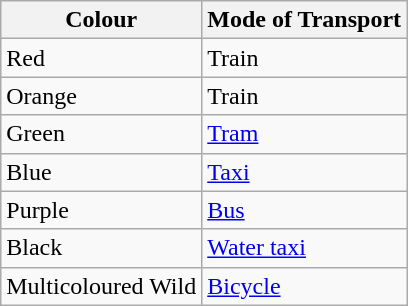<table class="wikitable">
<tr>
<th>Colour</th>
<th>Mode of Transport</th>
</tr>
<tr>
<td>Red</td>
<td>Train </td>
</tr>
<tr>
<td>Orange</td>
<td>Train </td>
</tr>
<tr>
<td>Green</td>
<td><a href='#'>Tram</a> </td>
</tr>
<tr>
<td>Blue</td>
<td><a href='#'>Taxi</a> </td>
</tr>
<tr>
<td>Purple</td>
<td><a href='#'>Bus</a> </td>
</tr>
<tr>
<td>Black</td>
<td><a href='#'>Water taxi</a> </td>
</tr>
<tr>
<td>Multicoloured Wild</td>
<td><a href='#'>Bicycle</a></td>
</tr>
</table>
